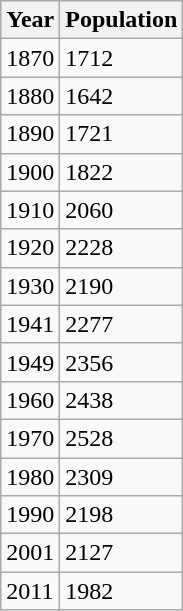<table class="wikitable">
<tr>
<th>Year</th>
<th>Population</th>
</tr>
<tr>
<td>1870</td>
<td>1712</td>
</tr>
<tr>
<td>1880</td>
<td>1642</td>
</tr>
<tr>
<td>1890</td>
<td>1721</td>
</tr>
<tr>
<td>1900</td>
<td>1822</td>
</tr>
<tr>
<td>1910</td>
<td>2060</td>
</tr>
<tr>
<td>1920</td>
<td>2228</td>
</tr>
<tr>
<td>1930</td>
<td>2190</td>
</tr>
<tr>
<td>1941</td>
<td>2277</td>
</tr>
<tr>
<td>1949</td>
<td>2356</td>
</tr>
<tr>
<td>1960</td>
<td>2438</td>
</tr>
<tr>
<td>1970</td>
<td>2528</td>
</tr>
<tr>
<td>1980</td>
<td>2309</td>
</tr>
<tr>
<td>1990</td>
<td>2198</td>
</tr>
<tr>
<td>2001</td>
<td>2127</td>
</tr>
<tr>
<td>2011</td>
<td>1982</td>
</tr>
</table>
